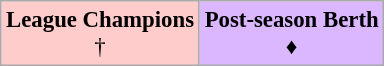<table class="wikitable" style="font-size: 95%; text-align:center;">
<tr>
<td align="center" bgcolor="#FFCCCC"><strong>League Champions</strong><br>†</td>
<td align="center" bgcolor="#DBB7FF"><strong>Post-season Berth</strong><br>♦</td>
</tr>
</table>
